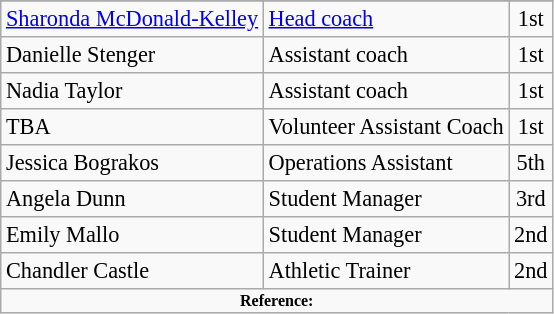<table class="wikitable" style="font-size:93%;">
<tr>
</tr>
<tr>
<td><a href='#'>Sharonda McDonald-Kelley</a></td>
<td><a href='#'>Head coach</a></td>
<td align=center>1st</td>
</tr>
<tr>
<td>Danielle Stenger</td>
<td>Assistant coach</td>
<td align=center>1st</td>
</tr>
<tr>
<td>Nadia Taylor</td>
<td>Assistant coach</td>
<td align=center>1st</td>
</tr>
<tr>
<td>TBA</td>
<td>Volunteer Assistant Coach</td>
<td align=center>1st</td>
</tr>
<tr>
<td>Jessica Bograkos</td>
<td>Operations Assistant</td>
<td align=center>5th</td>
</tr>
<tr>
<td>Angela Dunn</td>
<td>Student Manager</td>
<td align="center">3rd</td>
</tr>
<tr>
<td>Emily Mallo</td>
<td>Student Manager</td>
<td align=center>2nd</td>
</tr>
<tr>
<td>Chandler Castle</td>
<td>Athletic Trainer</td>
<td align="center">2nd</td>
</tr>
<tr>
<td colspan="4"  style="font-size:8pt; text-align:center;"><strong>Reference:</strong></td>
</tr>
</table>
